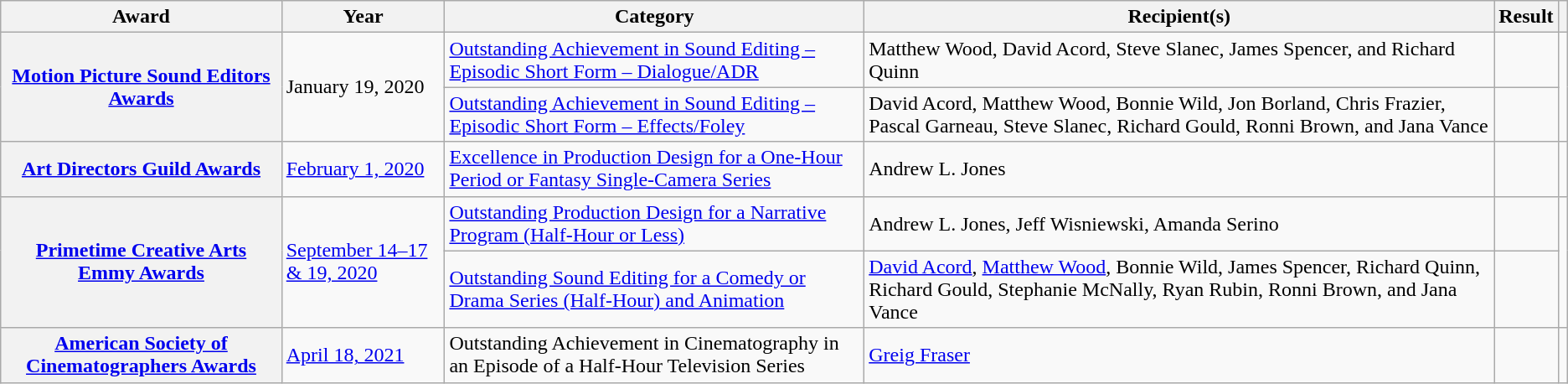<table class="wikitable plainrowheaders sortable">
<tr>
<th scope="col">Award</th>
<th scope="col">Year</th>
<th scope="col">Category</th>
<th scope="col">Recipient(s)</th>
<th scope="col">Result</th>
<th scope="col" class="unsortable"></th>
</tr>
<tr>
<th scope="row" rowspan="2" style="text-align:center;"><a href='#'>Motion Picture Sound Editors Awards</a></th>
<td rowspan="2">January 19, 2020</td>
<td><a href='#'>Outstanding Achievement in Sound Editing – Episodic Short Form – Dialogue/ADR</a></td>
<td data-sort-value="Wood, Matthew">Matthew Wood, David Acord, Steve Slanec, James Spencer, and Richard Quinn</td>
<td></td>
<td rowspan="2" style="text-align:center;"></td>
</tr>
<tr>
<td><a href='#'>Outstanding Achievement in Sound Editing – Episodic Short Form – Effects/Foley</a></td>
<td data-sort-value="Acord, David">David Acord, Matthew Wood, Bonnie Wild, Jon Borland, Chris Frazier, Pascal Garneau, Steve Slanec, Richard Gould, Ronni Brown, and Jana Vance</td>
<td></td>
</tr>
<tr>
<th scope="row" style="text-align:center;"><a href='#'>Art Directors Guild Awards</a></th>
<td><a href='#'>February 1, 2020</a></td>
<td><a href='#'>Excellence in Production Design for a One-Hour Period or Fantasy Single-Camera Series</a></td>
<td data-sort-value="Jones, Andrew L.">Andrew L. Jones</td>
<td></td>
<td style="text-align:center;"></td>
</tr>
<tr>
<th scope="row" rowspan="2" style="text-align:center;"><a href='#'>Primetime Creative Arts Emmy Awards</a></th>
<td rowspan="2"><a href='#'>September 14–17 & 19, 2020</a></td>
<td><a href='#'>Outstanding Production Design for a Narrative Program (Half-Hour or Less)</a></td>
<td data-sort-value="Jones, Andrew L.">Andrew L. Jones, Jeff Wisniewski, Amanda Serino</td>
<td></td>
<td rowspan="2" style="text-align:center;"></td>
</tr>
<tr>
<td><a href='#'>Outstanding Sound Editing for a Comedy or Drama Series (Half-Hour) and Animation</a></td>
<td data-sort-value="Acord, David"><a href='#'>David Acord</a>, <a href='#'>Matthew Wood</a>, Bonnie Wild, James Spencer, Richard Quinn, Richard Gould, Stephanie McNally, Ryan Rubin, Ronni Brown, and Jana Vance</td>
<td></td>
</tr>
<tr>
<th scope="row" style="text-align:center;"><a href='#'>American Society of Cinematographers Awards</a></th>
<td><a href='#'>April 18, 2021</a></td>
<td>Outstanding Achievement in Cinematography in an Episode of a Half-Hour Television Series</td>
<td><a href='#'>Greig Fraser</a></td>
<td></td>
<td style="text-align:center;"></td>
</tr>
</table>
